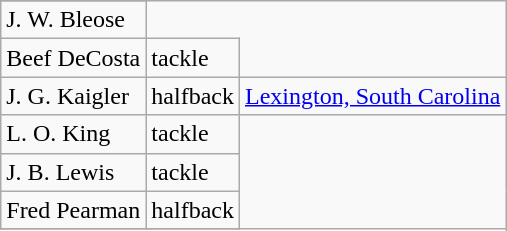<table class="wikitable">
<tr>
</tr>
<tr>
<td>J. W. Bleose</td>
</tr>
<tr>
<td>Beef DeCosta</td>
<td>tackle</td>
</tr>
<tr>
<td>J. G. Kaigler</td>
<td>halfback</td>
<td><a href='#'>Lexington, South Carolina</a></td>
</tr>
<tr>
<td>L. O. King</td>
<td>tackle</td>
</tr>
<tr>
<td>J. B. Lewis</td>
<td>tackle</td>
</tr>
<tr>
<td>Fred Pearman</td>
<td>halfback</td>
</tr>
<tr>
</tr>
</table>
